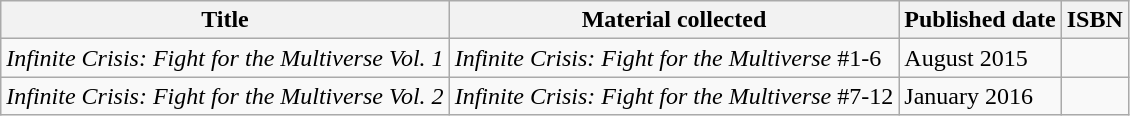<table class="wikitable">
<tr>
<th>Title</th>
<th>Material collected</th>
<th>Published date</th>
<th>ISBN</th>
</tr>
<tr>
<td><em>Infinite Crisis: Fight for the Multiverse Vol. 1</em></td>
<td><em>Infinite Crisis: Fight for the Multiverse</em> #1-6</td>
<td>August 2015</td>
<td></td>
</tr>
<tr>
<td><em>Infinite Crisis: Fight for the Multiverse Vol. 2</em></td>
<td><em>Infinite Crisis: Fight for the Multiverse</em> #7-12</td>
<td>January 2016</td>
<td></td>
</tr>
</table>
